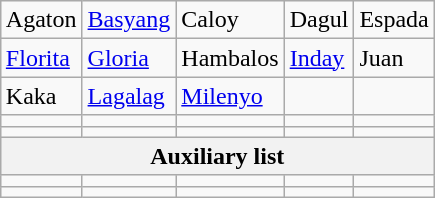<table class="wikitable" style="float:right;">
<tr>
<td>Agaton</td>
<td><a href='#'>Basyang</a></td>
<td>Caloy</td>
<td>Dagul</td>
<td>Espada</td>
</tr>
<tr>
<td><a href='#'>Florita</a></td>
<td><a href='#'>Gloria</a></td>
<td>Hambalos</td>
<td><a href='#'>Inday</a></td>
<td>Juan</td>
</tr>
<tr>
<td>Kaka</td>
<td><a href='#'>Lagalag</a></td>
<td><a href='#'>Milenyo</a></td>
<td></td>
<td></td>
</tr>
<tr>
<td></td>
<td></td>
<td></td>
<td></td>
<td></td>
</tr>
<tr>
<td></td>
<td></td>
<td></td>
<td></td>
<td></td>
</tr>
<tr>
<th colspan=5>Auxiliary list</th>
</tr>
<tr>
<td></td>
<td></td>
<td></td>
<td></td>
<td></td>
</tr>
<tr>
<td></td>
<td></td>
<td></td>
<td></td>
<td></td>
</tr>
</table>
